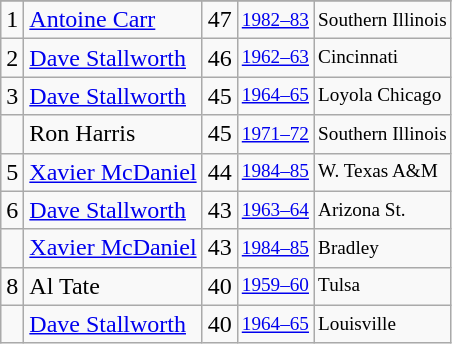<table class="wikitable">
<tr>
</tr>
<tr>
<td>1</td>
<td><a href='#'>Antoine Carr</a></td>
<td>47</td>
<td style="font-size:80%;"><a href='#'>1982–83</a></td>
<td style="font-size:80%;">Southern Illinois</td>
</tr>
<tr>
<td>2</td>
<td><a href='#'>Dave Stallworth</a></td>
<td>46</td>
<td style="font-size:80%;"><a href='#'>1962–63</a></td>
<td style="font-size:80%;">Cincinnati</td>
</tr>
<tr>
<td>3</td>
<td><a href='#'>Dave Stallworth</a></td>
<td>45</td>
<td style="font-size:80%;"><a href='#'>1964–65</a></td>
<td style="font-size:80%;">Loyola Chicago</td>
</tr>
<tr>
<td></td>
<td>Ron Harris</td>
<td>45</td>
<td style="font-size:80%;"><a href='#'>1971–72</a></td>
<td style="font-size:80%;">Southern Illinois</td>
</tr>
<tr>
<td>5</td>
<td><a href='#'>Xavier McDaniel</a></td>
<td>44</td>
<td style="font-size:80%;"><a href='#'>1984–85</a></td>
<td style="font-size:80%;">W. Texas A&M</td>
</tr>
<tr>
<td>6</td>
<td><a href='#'>Dave Stallworth</a></td>
<td>43</td>
<td style="font-size:80%;"><a href='#'>1963–64</a></td>
<td style="font-size:80%;">Arizona St.</td>
</tr>
<tr>
<td></td>
<td><a href='#'>Xavier McDaniel</a></td>
<td>43</td>
<td style="font-size:80%;"><a href='#'>1984–85</a></td>
<td style="font-size:80%;">Bradley</td>
</tr>
<tr>
<td>8</td>
<td>Al Tate</td>
<td>40</td>
<td style="font-size:80%;"><a href='#'>1959–60</a></td>
<td style="font-size:80%;">Tulsa</td>
</tr>
<tr>
<td></td>
<td><a href='#'>Dave Stallworth</a></td>
<td>40</td>
<td style="font-size:80%;"><a href='#'>1964–65</a></td>
<td style="font-size:80%;">Louisville</td>
</tr>
</table>
